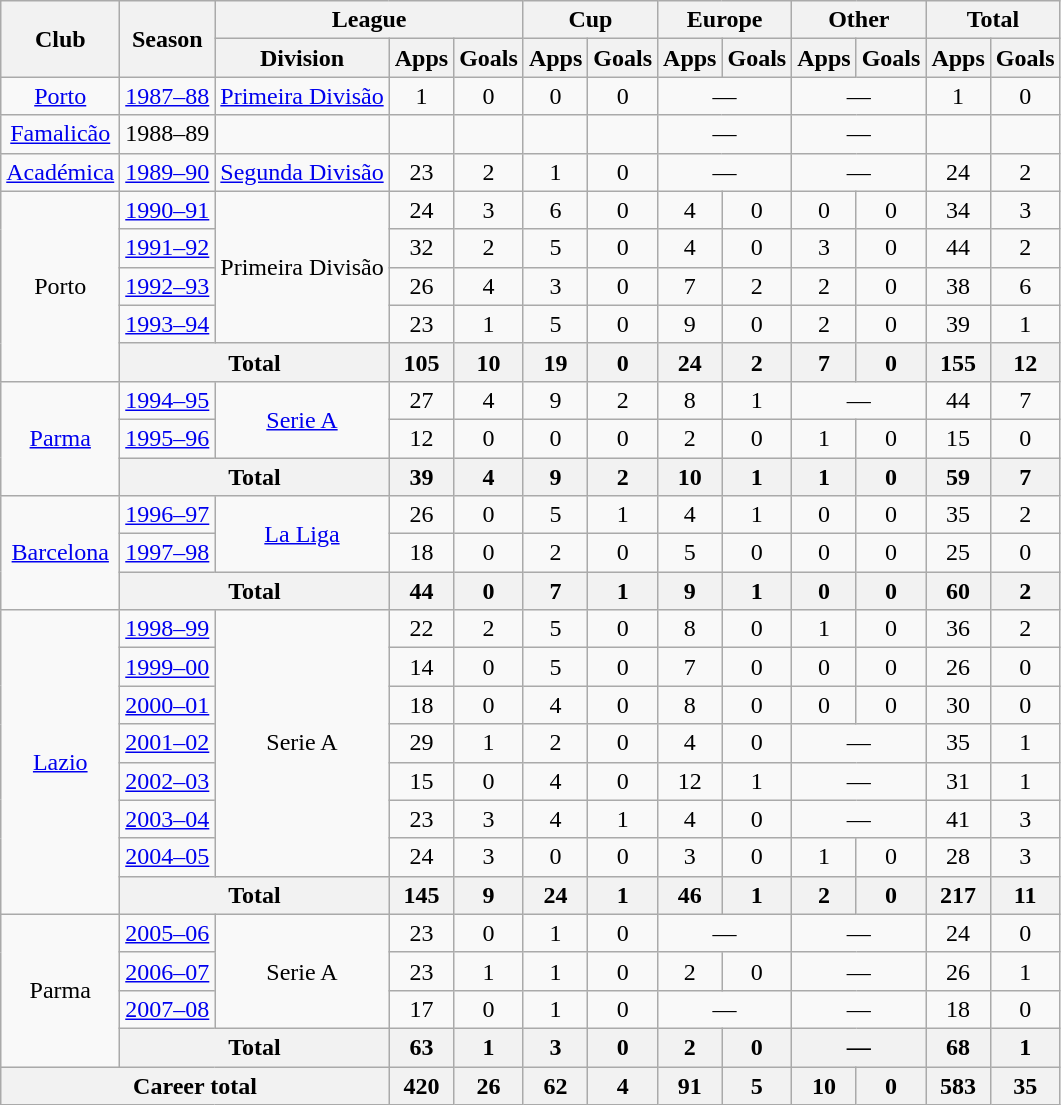<table class="wikitable" style="text-align:center">
<tr>
<th rowspan="2">Club</th>
<th rowspan="2">Season</th>
<th colspan="3">League</th>
<th colspan="2">Cup</th>
<th colspan="2">Europe</th>
<th colspan="2">Other</th>
<th colspan="2">Total</th>
</tr>
<tr>
<th>Division</th>
<th>Apps</th>
<th>Goals</th>
<th>Apps</th>
<th>Goals</th>
<th>Apps</th>
<th>Goals</th>
<th>Apps</th>
<th>Goals</th>
<th>Apps</th>
<th>Goals</th>
</tr>
<tr>
<td><a href='#'>Porto</a></td>
<td><a href='#'>1987–88</a></td>
<td><a href='#'>Primeira Divisão</a></td>
<td>1</td>
<td>0</td>
<td>0</td>
<td>0</td>
<td colspan="2">—</td>
<td colspan="2">—</td>
<td>1</td>
<td>0</td>
</tr>
<tr>
<td><a href='#'>Famalicão</a></td>
<td>1988–89</td>
<td></td>
<td></td>
<td></td>
<td></td>
<td></td>
<td colspan="2">—</td>
<td colspan="2">—</td>
<td></td>
<td></td>
</tr>
<tr>
<td><a href='#'>Académica</a></td>
<td><a href='#'>1989–90</a></td>
<td><a href='#'>Segunda Divisão</a></td>
<td>23</td>
<td>2</td>
<td>1</td>
<td>0</td>
<td colspan="2">—</td>
<td colspan="2">—</td>
<td>24</td>
<td>2</td>
</tr>
<tr>
<td rowspan="5">Porto</td>
<td><a href='#'>1990–91</a></td>
<td rowspan="4">Primeira Divisão</td>
<td>24</td>
<td>3</td>
<td>6</td>
<td>0</td>
<td>4</td>
<td>0</td>
<td>0</td>
<td>0</td>
<td>34</td>
<td>3</td>
</tr>
<tr>
<td><a href='#'>1991–92</a></td>
<td>32</td>
<td>2</td>
<td>5</td>
<td>0</td>
<td>4</td>
<td>0</td>
<td>3</td>
<td>0</td>
<td>44</td>
<td>2</td>
</tr>
<tr>
<td><a href='#'>1992–93</a></td>
<td>26</td>
<td>4</td>
<td>3</td>
<td>0</td>
<td>7</td>
<td>2</td>
<td>2</td>
<td>0</td>
<td>38</td>
<td>6</td>
</tr>
<tr>
<td><a href='#'>1993–94</a></td>
<td>23</td>
<td>1</td>
<td>5</td>
<td>0</td>
<td>9</td>
<td>0</td>
<td>2</td>
<td>0</td>
<td>39</td>
<td>1</td>
</tr>
<tr>
<th colspan="2">Total</th>
<th>105</th>
<th>10</th>
<th>19</th>
<th>0</th>
<th>24</th>
<th>2</th>
<th>7</th>
<th>0</th>
<th>155</th>
<th>12</th>
</tr>
<tr>
<td rowspan="3"><a href='#'>Parma</a></td>
<td><a href='#'>1994–95</a></td>
<td rowspan="2"><a href='#'>Serie A</a></td>
<td>27</td>
<td>4</td>
<td>9</td>
<td>2</td>
<td>8</td>
<td>1</td>
<td colspan="2">—</td>
<td>44</td>
<td>7</td>
</tr>
<tr>
<td><a href='#'>1995–96</a></td>
<td>12</td>
<td>0</td>
<td>0</td>
<td>0</td>
<td>2</td>
<td>0</td>
<td>1</td>
<td>0</td>
<td>15</td>
<td>0</td>
</tr>
<tr>
<th colspan="2">Total</th>
<th>39</th>
<th>4</th>
<th>9</th>
<th>2</th>
<th>10</th>
<th>1</th>
<th>1</th>
<th>0</th>
<th>59</th>
<th>7</th>
</tr>
<tr>
<td rowspan="3"><a href='#'>Barcelona</a></td>
<td><a href='#'>1996–97</a></td>
<td rowspan="2"><a href='#'>La Liga</a></td>
<td>26</td>
<td>0</td>
<td>5</td>
<td>1</td>
<td>4</td>
<td>1</td>
<td>0</td>
<td>0</td>
<td>35</td>
<td>2</td>
</tr>
<tr>
<td><a href='#'>1997–98</a></td>
<td>18</td>
<td>0</td>
<td>2</td>
<td>0</td>
<td>5</td>
<td>0</td>
<td>0</td>
<td>0</td>
<td>25</td>
<td>0</td>
</tr>
<tr>
<th colspan="2">Total</th>
<th>44</th>
<th>0</th>
<th>7</th>
<th>1</th>
<th>9</th>
<th>1</th>
<th>0</th>
<th>0</th>
<th>60</th>
<th>2</th>
</tr>
<tr>
<td rowspan="8"><a href='#'>Lazio</a></td>
<td><a href='#'>1998–99</a></td>
<td rowspan="7">Serie A</td>
<td>22</td>
<td>2</td>
<td>5</td>
<td>0</td>
<td>8</td>
<td>0</td>
<td>1</td>
<td>0</td>
<td>36</td>
<td>2</td>
</tr>
<tr>
<td><a href='#'>1999–00</a></td>
<td>14</td>
<td>0</td>
<td>5</td>
<td>0</td>
<td>7</td>
<td>0</td>
<td>0</td>
<td>0</td>
<td>26</td>
<td>0</td>
</tr>
<tr>
<td><a href='#'>2000–01</a></td>
<td>18</td>
<td>0</td>
<td>4</td>
<td>0</td>
<td>8</td>
<td>0</td>
<td>0</td>
<td>0</td>
<td>30</td>
<td>0</td>
</tr>
<tr>
<td><a href='#'>2001–02</a></td>
<td>29</td>
<td>1</td>
<td>2</td>
<td>0</td>
<td>4</td>
<td>0</td>
<td colspan="2">—</td>
<td>35</td>
<td>1</td>
</tr>
<tr>
<td><a href='#'>2002–03</a></td>
<td>15</td>
<td>0</td>
<td>4</td>
<td>0</td>
<td>12</td>
<td>1</td>
<td colspan="2">—</td>
<td>31</td>
<td>1</td>
</tr>
<tr>
<td><a href='#'>2003–04</a></td>
<td>23</td>
<td>3</td>
<td>4</td>
<td>1</td>
<td>4</td>
<td>0</td>
<td colspan="2">—</td>
<td>41</td>
<td>3</td>
</tr>
<tr>
<td><a href='#'>2004–05</a></td>
<td>24</td>
<td>3</td>
<td>0</td>
<td>0</td>
<td>3</td>
<td>0</td>
<td>1</td>
<td>0</td>
<td>28</td>
<td>3</td>
</tr>
<tr>
<th colspan="2">Total</th>
<th>145</th>
<th>9</th>
<th>24</th>
<th>1</th>
<th>46</th>
<th>1</th>
<th>2</th>
<th>0</th>
<th>217</th>
<th>11</th>
</tr>
<tr>
<td rowspan="4">Parma</td>
<td><a href='#'>2005–06</a></td>
<td rowspan="3">Serie A</td>
<td>23</td>
<td>0</td>
<td>1</td>
<td>0</td>
<td colspan="2">—</td>
<td colspan="2">—</td>
<td>24</td>
<td>0</td>
</tr>
<tr>
<td><a href='#'>2006–07</a></td>
<td>23</td>
<td>1</td>
<td>1</td>
<td>0</td>
<td>2</td>
<td>0</td>
<td colspan="2">—</td>
<td>26</td>
<td>1</td>
</tr>
<tr>
<td><a href='#'>2007–08</a></td>
<td>17</td>
<td>0</td>
<td>1</td>
<td>0</td>
<td colspan="2">—</td>
<td colspan="2">—</td>
<td>18</td>
<td>0</td>
</tr>
<tr>
<th colspan="2">Total</th>
<th>63</th>
<th>1</th>
<th>3</th>
<th>0</th>
<th>2</th>
<th>0</th>
<th colspan="2">—</th>
<th>68</th>
<th>1</th>
</tr>
<tr>
<th colspan="3">Career total</th>
<th>420</th>
<th>26</th>
<th>62</th>
<th>4</th>
<th>91</th>
<th>5</th>
<th>10</th>
<th>0</th>
<th>583</th>
<th>35</th>
</tr>
</table>
